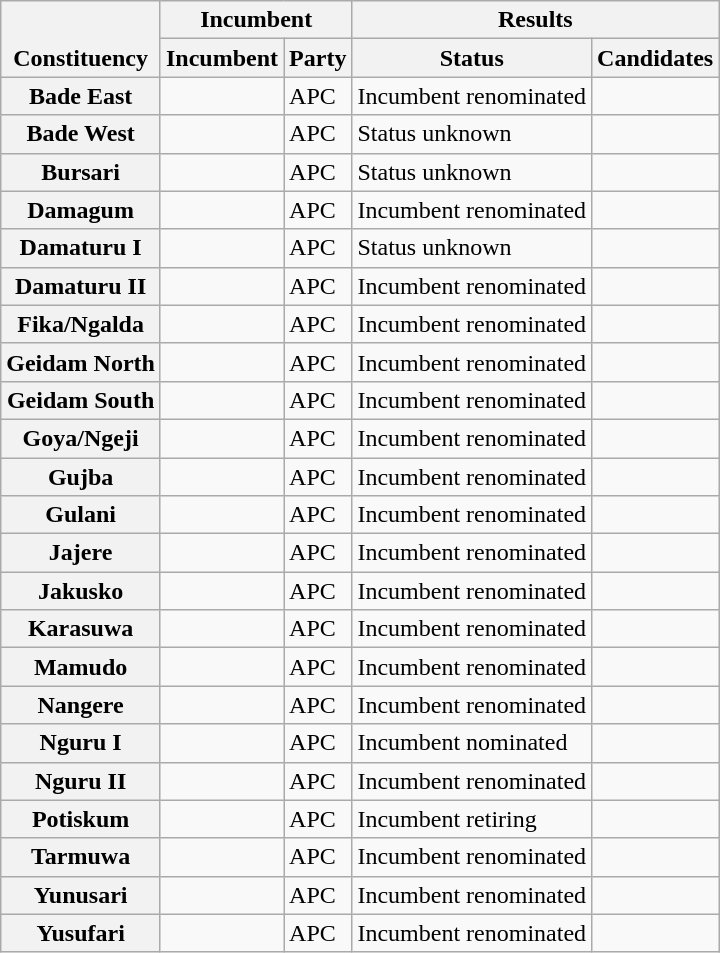<table class="wikitable sortable">
<tr valign=bottom>
<th rowspan=2>Constituency</th>
<th colspan=2>Incumbent</th>
<th colspan=2>Results</th>
</tr>
<tr valign=bottom>
<th>Incumbent</th>
<th>Party</th>
<th>Status</th>
<th>Candidates</th>
</tr>
<tr>
<th>Bade East</th>
<td></td>
<td>APC</td>
<td>Incumbent renominated</td>
<td nowrap></td>
</tr>
<tr>
<th>Bade West</th>
<td></td>
<td>APC</td>
<td>Status unknown</td>
<td nowrap></td>
</tr>
<tr>
<th>Bursari</th>
<td></td>
<td>APC</td>
<td>Status unknown</td>
<td nowrap></td>
</tr>
<tr>
<th>Damagum</th>
<td></td>
<td>APC</td>
<td>Incumbent renominated</td>
<td nowrap></td>
</tr>
<tr>
<th>Damaturu I</th>
<td></td>
<td>APC</td>
<td>Status unknown</td>
<td nowrap></td>
</tr>
<tr>
<th>Damaturu II</th>
<td></td>
<td>APC</td>
<td>Incumbent renominated</td>
<td nowrap></td>
</tr>
<tr>
<th>Fika/Ngalda</th>
<td></td>
<td>APC</td>
<td>Incumbent renominated</td>
<td nowrap></td>
</tr>
<tr>
<th>Geidam North</th>
<td></td>
<td>APC</td>
<td>Incumbent renominated</td>
<td nowrap></td>
</tr>
<tr>
<th>Geidam South</th>
<td></td>
<td>APC</td>
<td>Incumbent renominated</td>
<td nowrap></td>
</tr>
<tr>
<th>Goya/Ngeji</th>
<td></td>
<td>APC</td>
<td>Incumbent renominated</td>
<td nowrap></td>
</tr>
<tr>
<th>Gujba</th>
<td></td>
<td>APC</td>
<td>Incumbent renominated</td>
<td nowrap></td>
</tr>
<tr>
<th>Gulani</th>
<td></td>
<td>APC</td>
<td>Incumbent renominated</td>
<td nowrap></td>
</tr>
<tr>
<th>Jajere</th>
<td></td>
<td>APC</td>
<td>Incumbent renominated</td>
<td nowrap></td>
</tr>
<tr>
<th>Jakusko</th>
<td></td>
<td>APC</td>
<td>Incumbent renominated</td>
<td nowrap></td>
</tr>
<tr>
<th>Karasuwa</th>
<td></td>
<td>APC</td>
<td>Incumbent renominated</td>
<td nowrap></td>
</tr>
<tr>
<th>Mamudo</th>
<td></td>
<td>APC</td>
<td>Incumbent renominated</td>
<td nowrap></td>
</tr>
<tr>
<th>Nangere</th>
<td></td>
<td>APC</td>
<td>Incumbent renominated</td>
<td nowrap></td>
</tr>
<tr>
<th>Nguru I</th>
<td></td>
<td>APC</td>
<td>Incumbent nominated</td>
<td nowrap></td>
</tr>
<tr>
<th>Nguru II</th>
<td></td>
<td>APC</td>
<td>Incumbent renominated</td>
<td nowrap></td>
</tr>
<tr>
<th>Potiskum</th>
<td></td>
<td>APC</td>
<td>Incumbent retiring</td>
<td nowrap></td>
</tr>
<tr>
<th>Tarmuwa</th>
<td></td>
<td>APC</td>
<td>Incumbent renominated</td>
<td nowrap></td>
</tr>
<tr>
<th>Yunusari</th>
<td></td>
<td>APC</td>
<td>Incumbent renominated</td>
<td nowrap></td>
</tr>
<tr>
<th>Yusufari</th>
<td></td>
<td>APC</td>
<td>Incumbent renominated</td>
<td nowrap></td>
</tr>
</table>
